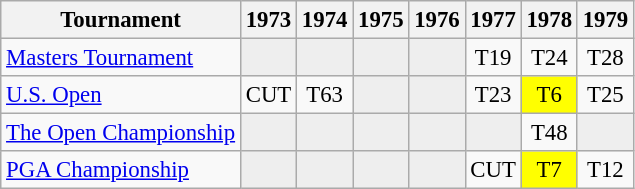<table class="wikitable" style="font-size:95%;text-align:center;">
<tr>
<th>Tournament</th>
<th>1973</th>
<th>1974</th>
<th>1975</th>
<th>1976</th>
<th>1977</th>
<th>1978</th>
<th>1979</th>
</tr>
<tr>
<td align=left><a href='#'>Masters Tournament</a></td>
<td style="background:#eeeeee;"></td>
<td style="background:#eeeeee;"></td>
<td style="background:#eeeeee;"></td>
<td style="background:#eeeeee;"></td>
<td>T19</td>
<td>T24</td>
<td>T28</td>
</tr>
<tr>
<td align=left><a href='#'>U.S. Open</a></td>
<td>CUT</td>
<td>T63</td>
<td style="background:#eeeeee;"></td>
<td style="background:#eeeeee;"></td>
<td>T23</td>
<td style="background:yellow;">T6</td>
<td>T25</td>
</tr>
<tr>
<td align=left><a href='#'>The Open Championship</a></td>
<td style="background:#eeeeee;"></td>
<td style="background:#eeeeee;"></td>
<td style="background:#eeeeee;"></td>
<td style="background:#eeeeee;"></td>
<td style="background:#eeeeee;"></td>
<td>T48</td>
<td style="background:#eeeeee;"></td>
</tr>
<tr>
<td align=left><a href='#'>PGA Championship</a></td>
<td style="background:#eeeeee;"></td>
<td style="background:#eeeeee;"></td>
<td style="background:#eeeeee;"></td>
<td style="background:#eeeeee;"></td>
<td>CUT</td>
<td style="background:yellow;">T7</td>
<td>T12</td>
</tr>
</table>
